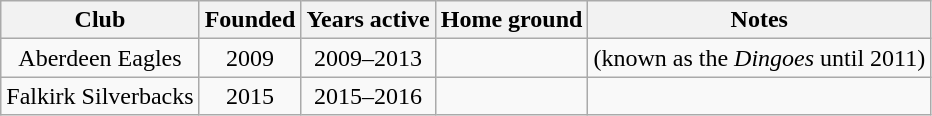<table class="wikitable" style="text-align:center">
<tr>
<th>Club</th>
<th>Founded</th>
<th>Years active</th>
<th>Home ground</th>
<th>Notes</th>
</tr>
<tr>
<td>Aberdeen Eagles</td>
<td>2009</td>
<td>2009–2013</td>
<td></td>
<td>(known as the <em>Dingoes</em> until 2011)</td>
</tr>
<tr>
<td>Falkirk Silverbacks</td>
<td>2015</td>
<td>2015–2016</td>
<td></td>
<td></td>
</tr>
</table>
